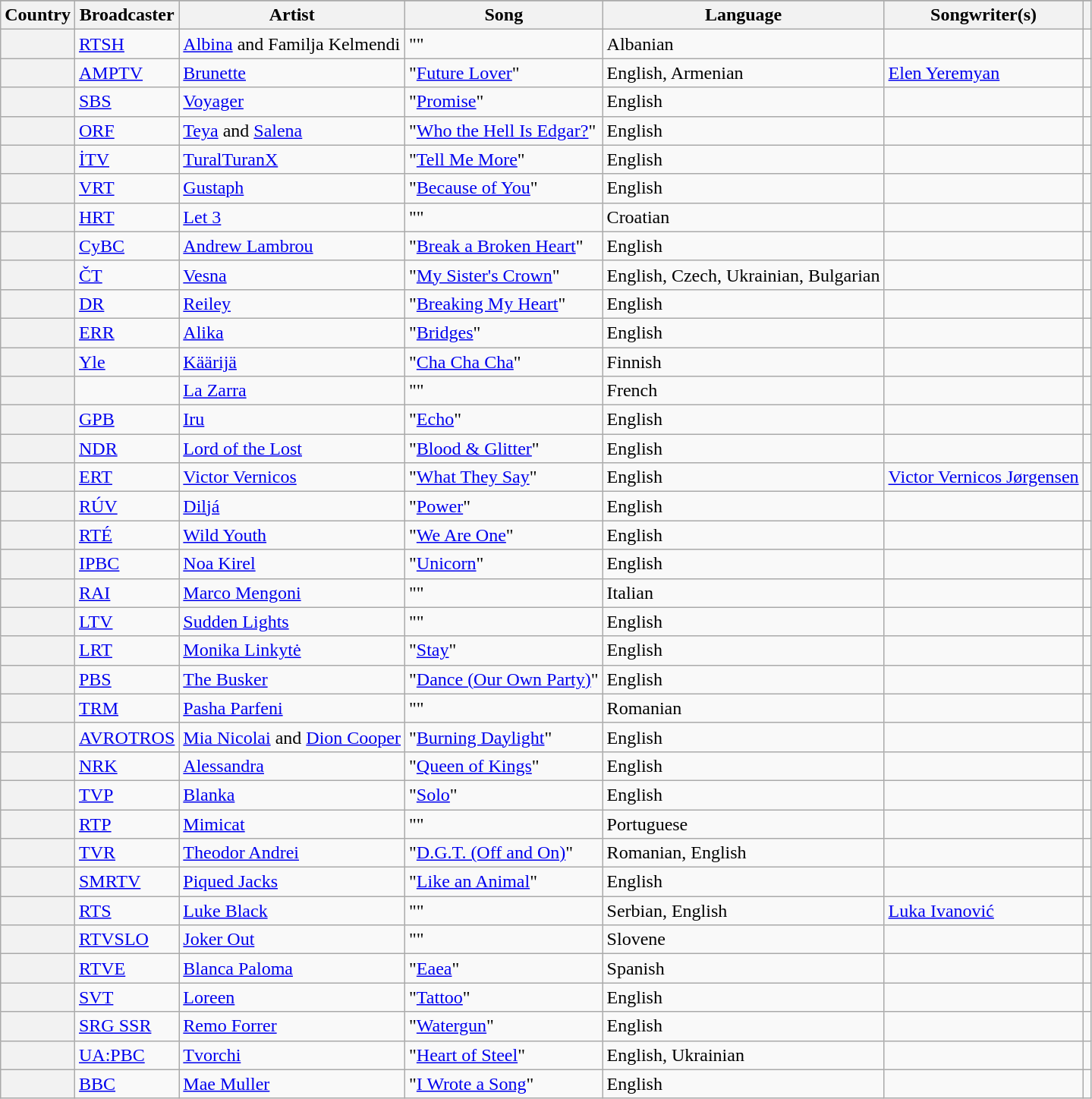<table class="wikitable plainrowheaders sticky-header">
<tr>
</tr>
<tr>
<th scope="col">Country</th>
<th scope="col">Broadcaster</th>
<th scope="col">Artist</th>
<th scope="col">Song</th>
<th scope="col">Language</th>
<th scope="col">Songwriter(s)</th>
<th scope="col"></th>
</tr>
<tr>
<th scope="row"></th>
<td><a href='#'>RTSH</a></td>
<td><a href='#'>Albina</a> and Familja Kelmendi</td>
<td>""</td>
<td>Albanian</td>
<td></td>
<td style="text-align:center"></td>
</tr>
<tr>
<th scope="row"></th>
<td><a href='#'>AMPTV</a></td>
<td><a href='#'>Brunette</a></td>
<td>"<a href='#'>Future Lover</a>"</td>
<td>English, Armenian</td>
<td><a href='#'>Elen Yeremyan</a></td>
<td style="text-align:center"></td>
</tr>
<tr>
<th scope="row"></th>
<td><a href='#'>SBS</a></td>
<td><a href='#'>Voyager</a></td>
<td>"<a href='#'>Promise</a>"</td>
<td>English</td>
<td></td>
<td style="text-align:center"></td>
</tr>
<tr>
<th scope="row"></th>
<td><a href='#'>ORF</a></td>
<td><a href='#'>Teya</a> and <a href='#'>Salena</a></td>
<td>"<a href='#'>Who the Hell Is Edgar?</a>"</td>
<td>English</td>
<td></td>
<td style="text-align:center"></td>
</tr>
<tr>
<th scope="row"></th>
<td><a href='#'>İTV</a></td>
<td><a href='#'>TuralTuranX</a></td>
<td>"<a href='#'>Tell Me More</a>"</td>
<td>English</td>
<td></td>
<td style="text-align:center"></td>
</tr>
<tr>
<th scope="row"></th>
<td><a href='#'>VRT</a></td>
<td><a href='#'>Gustaph</a></td>
<td>"<a href='#'>Because of You</a>"</td>
<td>English</td>
<td></td>
<td style="text-align:center"></td>
</tr>
<tr>
<th scope="row"></th>
<td><a href='#'>HRT</a></td>
<td><a href='#'>Let 3</a></td>
<td>""</td>
<td>Croatian</td>
<td></td>
<td style="text-align:center"></td>
</tr>
<tr>
<th scope="row"></th>
<td><a href='#'>CyBC</a></td>
<td><a href='#'>Andrew Lambrou</a></td>
<td>"<a href='#'>Break a Broken Heart</a>"</td>
<td>English</td>
<td></td>
<td style="text-align:center"></td>
</tr>
<tr>
<th scope="row"></th>
<td><a href='#'>ČT</a></td>
<td><a href='#'>Vesna</a></td>
<td>"<a href='#'>My Sister's Crown</a>"</td>
<td>English, Czech, Ukrainian, Bulgarian</td>
<td></td>
<td style="text-align:center"></td>
</tr>
<tr>
<th scope="row"></th>
<td><a href='#'>DR</a></td>
<td><a href='#'>Reiley</a></td>
<td>"<a href='#'>Breaking My Heart</a>"</td>
<td>English</td>
<td></td>
<td style="text-align:center"></td>
</tr>
<tr>
<th scope="row"></th>
<td><a href='#'>ERR</a></td>
<td><a href='#'>Alika</a></td>
<td>"<a href='#'>Bridges</a>"</td>
<td>English</td>
<td></td>
<td style="text-align:center"></td>
</tr>
<tr>
<th scope="row"></th>
<td><a href='#'>Yle</a></td>
<td><a href='#'>Käärijä</a></td>
<td>"<a href='#'>Cha Cha Cha</a>"</td>
<td>Finnish</td>
<td></td>
<td style="text-align:center"></td>
</tr>
<tr>
<th scope="row"></th>
<td></td>
<td><a href='#'>La Zarra</a></td>
<td>""</td>
<td>French</td>
<td></td>
<td style="text-align:center"></td>
</tr>
<tr>
<th scope="row"></th>
<td><a href='#'>GPB</a></td>
<td><a href='#'>Iru</a></td>
<td>"<a href='#'>Echo</a>"</td>
<td>English</td>
<td></td>
<td style="text-align:center"></td>
</tr>
<tr>
<th scope="row"></th>
<td><a href='#'>NDR</a></td>
<td><a href='#'>Lord of the Lost</a></td>
<td>"<a href='#'>Blood & Glitter</a>"</td>
<td>English</td>
<td></td>
<td style="text-align:center"></td>
</tr>
<tr>
<th scope="row"></th>
<td><a href='#'>ERT</a></td>
<td><a href='#'>Victor Vernicos</a></td>
<td>"<a href='#'>What They Say</a>"</td>
<td>English</td>
<td><a href='#'>Victor Vernicos Jørgensen</a></td>
<td style="text-align:center"></td>
</tr>
<tr>
<th scope="row"></th>
<td><a href='#'>RÚV</a></td>
<td><a href='#'>Diljá</a></td>
<td>"<a href='#'>Power</a>"</td>
<td>English</td>
<td></td>
<td style="text-align:center"></td>
</tr>
<tr>
<th scope="row"></th>
<td><a href='#'>RTÉ</a></td>
<td><a href='#'>Wild Youth</a></td>
<td>"<a href='#'>We Are One</a>"</td>
<td>English</td>
<td></td>
<td style="text-align:center"></td>
</tr>
<tr>
<th scope="row"></th>
<td><a href='#'>IPBC</a></td>
<td><a href='#'>Noa Kirel</a></td>
<td>"<a href='#'>Unicorn</a>"</td>
<td>English</td>
<td></td>
<td style="text-align:center"></td>
</tr>
<tr>
<th scope="row"></th>
<td><a href='#'>RAI</a></td>
<td><a href='#'>Marco Mengoni</a></td>
<td>""</td>
<td>Italian</td>
<td></td>
<td style="text-align:center"></td>
</tr>
<tr>
<th scope="row"></th>
<td><a href='#'>LTV</a></td>
<td><a href='#'>Sudden Lights</a></td>
<td>""</td>
<td>English</td>
<td></td>
<td style="text-align:center"></td>
</tr>
<tr>
<th scope="row"></th>
<td><a href='#'>LRT</a></td>
<td><a href='#'>Monika Linkytė</a></td>
<td>"<a href='#'>Stay</a>"</td>
<td>English</td>
<td></td>
<td style="text-align:center"></td>
</tr>
<tr>
<th scope="row"></th>
<td><a href='#'>PBS</a></td>
<td><a href='#'>The Busker</a></td>
<td>"<a href='#'>Dance (Our Own Party)</a>"</td>
<td>English</td>
<td></td>
<td style="text-align:center"></td>
</tr>
<tr>
<th scope="row"></th>
<td><a href='#'>TRM</a></td>
<td><a href='#'>Pasha Parfeni</a></td>
<td>""</td>
<td>Romanian</td>
<td></td>
<td style="text-align:center"></td>
</tr>
<tr>
<th scope="row"></th>
<td><a href='#'>AVROTROS</a></td>
<td><a href='#'>Mia Nicolai</a> and <a href='#'>Dion Cooper</a></td>
<td>"<a href='#'>Burning Daylight</a>"</td>
<td>English</td>
<td></td>
<td style="text-align:center"></td>
</tr>
<tr>
<th scope="row"></th>
<td><a href='#'>NRK</a></td>
<td><a href='#'>Alessandra</a></td>
<td>"<a href='#'>Queen of Kings</a>"</td>
<td>English</td>
<td></td>
<td style="text-align:center"></td>
</tr>
<tr>
<th scope="row"></th>
<td><a href='#'>TVP</a></td>
<td><a href='#'>Blanka</a></td>
<td>"<a href='#'>Solo</a>"</td>
<td>English</td>
<td></td>
<td style="text-align:center"></td>
</tr>
<tr>
<th scope="row"></th>
<td><a href='#'>RTP</a></td>
<td><a href='#'>Mimicat</a></td>
<td>""</td>
<td>Portuguese</td>
<td></td>
<td style="text-align:center"></td>
</tr>
<tr>
<th scope="row"></th>
<td><a href='#'>TVR</a></td>
<td><a href='#'>Theodor Andrei</a></td>
<td>"<a href='#'>D.G.T. (Off and On)</a>"</td>
<td>Romanian, English</td>
<td></td>
<td style="text-align:center"></td>
</tr>
<tr>
<th scope="row"></th>
<td><a href='#'>SMRTV</a></td>
<td><a href='#'>Piqued Jacks</a></td>
<td>"<a href='#'>Like an Animal</a>"</td>
<td>English</td>
<td></td>
<td style="text-align:center"></td>
</tr>
<tr>
<th scope="row"></th>
<td><a href='#'>RTS</a></td>
<td><a href='#'>Luke Black</a></td>
<td>"" </td>
<td>Serbian, English</td>
<td><a href='#'>Luka Ivanović</a></td>
<td style="text-align:center"></td>
</tr>
<tr>
<th scope="row"></th>
<td><a href='#'>RTVSLO</a></td>
<td><a href='#'>Joker Out</a></td>
<td>""</td>
<td>Slovene</td>
<td></td>
<td style="text-align:center"></td>
</tr>
<tr>
<th scope="row"></th>
<td><a href='#'>RTVE</a></td>
<td><a href='#'>Blanca Paloma</a></td>
<td>"<a href='#'>Eaea</a>"</td>
<td>Spanish</td>
<td></td>
<td style="text-align:center"></td>
</tr>
<tr>
<th scope="row"></th>
<td><a href='#'>SVT</a></td>
<td><a href='#'>Loreen</a></td>
<td>"<a href='#'>Tattoo</a>"</td>
<td>English</td>
<td></td>
<td style="text-align:center"></td>
</tr>
<tr>
<th scope="row"></th>
<td><a href='#'>SRG SSR</a></td>
<td><a href='#'>Remo Forrer</a></td>
<td>"<a href='#'>Watergun</a>"</td>
<td>English</td>
<td></td>
<td style="text-align:center"></td>
</tr>
<tr>
<th scope="row"></th>
<td><a href='#'>UA:PBC</a></td>
<td><a href='#'>Tvorchi</a></td>
<td>"<a href='#'>Heart of Steel</a>"</td>
<td>English, Ukrainian</td>
<td></td>
<td style="text-align:center"></td>
</tr>
<tr>
<th scope="row"></th>
<td><a href='#'>BBC</a></td>
<td><a href='#'>Mae Muller</a></td>
<td>"<a href='#'>I Wrote a Song</a>"</td>
<td>English</td>
<td></td>
<td style="text-align:center"></td>
</tr>
</table>
